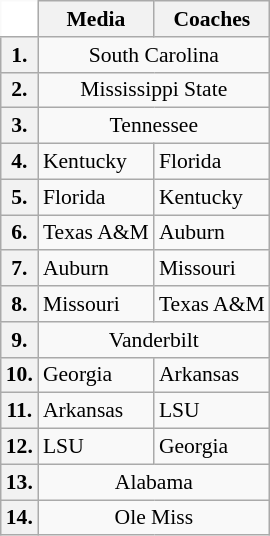<table class="wikitable" style="white-space:nowrap; font-size:90%;">
<tr>
<td ! colspan=1 style="background:white; border-top-style:hidden; border-left-style:hidden;"></td>
<th>Media</th>
<th>Coaches</th>
</tr>
<tr>
<th>1.</th>
<td colspan=2 style="text-align:center;">South Carolina</td>
</tr>
<tr>
<th>2.</th>
<td colspan=2 style="text-align:center;">Mississippi State</td>
</tr>
<tr>
<th>3.</th>
<td colspan=2 style="text-align:center;">Tennessee</td>
</tr>
<tr>
<th>4.</th>
<td>Kentucky</td>
<td>Florida</td>
</tr>
<tr>
<th>5.</th>
<td>Florida</td>
<td>Kentucky</td>
</tr>
<tr>
<th>6.</th>
<td>Texas A&M</td>
<td>Auburn</td>
</tr>
<tr>
<th>7.</th>
<td>Auburn</td>
<td>Missouri</td>
</tr>
<tr>
<th>8.</th>
<td>Missouri</td>
<td>Texas A&M</td>
</tr>
<tr>
<th>9.</th>
<td colspan=2 style="text-align:center;">Vanderbilt</td>
</tr>
<tr>
<th>10.</th>
<td>Georgia</td>
<td>Arkansas</td>
</tr>
<tr>
<th>11.</th>
<td>Arkansas</td>
<td>LSU</td>
</tr>
<tr>
<th>12.</th>
<td>LSU</td>
<td>Georgia</td>
</tr>
<tr>
<th>13.</th>
<td colspan=2 style="text-align:center;">Alabama</td>
</tr>
<tr>
<th>14.</th>
<td colspan=2 style="text-align:center;">Ole Miss</td>
</tr>
</table>
